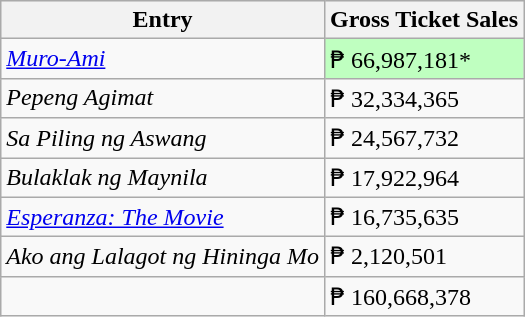<table class="wikitable" style="text align: center">
<tr bgcolor="#efefef">
<th>Entry</th>
<th>Gross Ticket Sales</th>
</tr>
<tr>
<td><em><a href='#'>Muro-Ami</a></em></td>
<td style="background:#BFFFC0;">₱ 66,987,181*</td>
</tr>
<tr>
<td><em>Pepeng Agimat</em></td>
<td>₱ 32,334,365</td>
</tr>
<tr>
<td><em>Sa Piling ng Aswang</em></td>
<td>₱ 24,567,732</td>
</tr>
<tr>
<td><em>Bulaklak ng Maynila</em></td>
<td>₱ 17,922,964</td>
</tr>
<tr>
<td><em><a href='#'>Esperanza: The Movie</a></em></td>
<td>₱ 16,735,635</td>
</tr>
<tr>
<td><em>Ako ang Lalagot ng Hininga Mo</em></td>
<td>₱ 2,120,501</td>
</tr>
<tr>
<td><strong></strong></td>
<td>₱ 160,668,378</td>
</tr>
</table>
